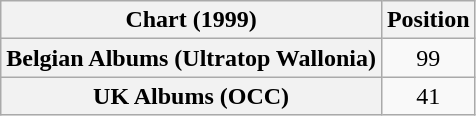<table class="wikitable sortable plainrowheaders" style="text-align:center">
<tr>
<th scope="col">Chart (1999)</th>
<th scope="col">Position</th>
</tr>
<tr>
<th scope="row">Belgian Albums (Ultratop Wallonia)</th>
<td>99</td>
</tr>
<tr>
<th scope="row">UK Albums (OCC)</th>
<td>41</td>
</tr>
</table>
